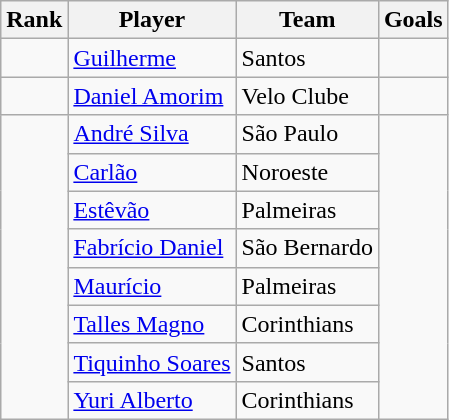<table class="wikitable">
<tr>
<th>Rank</th>
<th>Player</th>
<th>Team</th>
<th>Goals</th>
</tr>
<tr>
<td></td>
<td> <a href='#'>Guilherme</a></td>
<td>Santos</td>
<td></td>
</tr>
<tr>
<td></td>
<td> <a href='#'>Daniel Amorim</a></td>
<td>Velo Clube</td>
<td></td>
</tr>
<tr>
<td rowspan=8></td>
<td> <a href='#'>André Silva</a></td>
<td>São Paulo</td>
<td rowspan=8></td>
</tr>
<tr>
<td> <a href='#'>Carlão</a></td>
<td>Noroeste</td>
</tr>
<tr>
<td> <a href='#'>Estêvão</a></td>
<td>Palmeiras</td>
</tr>
<tr>
<td> <a href='#'>Fabrício Daniel</a></td>
<td>São Bernardo</td>
</tr>
<tr>
<td> <a href='#'>Maurício</a></td>
<td>Palmeiras</td>
</tr>
<tr>
<td> <a href='#'>Talles Magno</a></td>
<td>Corinthians</td>
</tr>
<tr>
<td> <a href='#'>Tiquinho Soares</a></td>
<td>Santos</td>
</tr>
<tr>
<td> <a href='#'>Yuri Alberto</a></td>
<td>Corinthians</td>
</tr>
</table>
